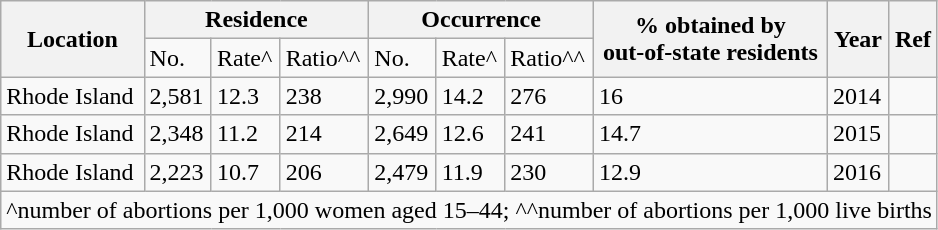<table class="wikitable">
<tr>
<th rowspan="2">Location</th>
<th colspan="3">Residence</th>
<th colspan="3">Occurrence</th>
<th rowspan="2">% obtained by<br>out-of-state residents</th>
<th rowspan="2">Year</th>
<th rowspan="2">Ref</th>
</tr>
<tr>
<td>No.</td>
<td>Rate^</td>
<td>Ratio^^</td>
<td>No.</td>
<td>Rate^</td>
<td>Ratio^^</td>
</tr>
<tr>
<td>Rhode Island</td>
<td>2,581</td>
<td>12.3</td>
<td>238</td>
<td>2,990</td>
<td>14.2</td>
<td>276</td>
<td>16</td>
<td>2014</td>
<td></td>
</tr>
<tr>
<td>Rhode Island</td>
<td>2,348</td>
<td>11.2</td>
<td>214</td>
<td>2,649</td>
<td>12.6</td>
<td>241</td>
<td>14.7</td>
<td>2015</td>
<td></td>
</tr>
<tr>
<td>Rhode Island</td>
<td>2,223</td>
<td>10.7</td>
<td>206</td>
<td>2,479</td>
<td>11.9</td>
<td>230</td>
<td>12.9</td>
<td>2016</td>
<td></td>
</tr>
<tr>
<td colspan="10">^number of abortions per 1,000 women aged 15–44; ^^number of abortions per 1,000 live births</td>
</tr>
</table>
